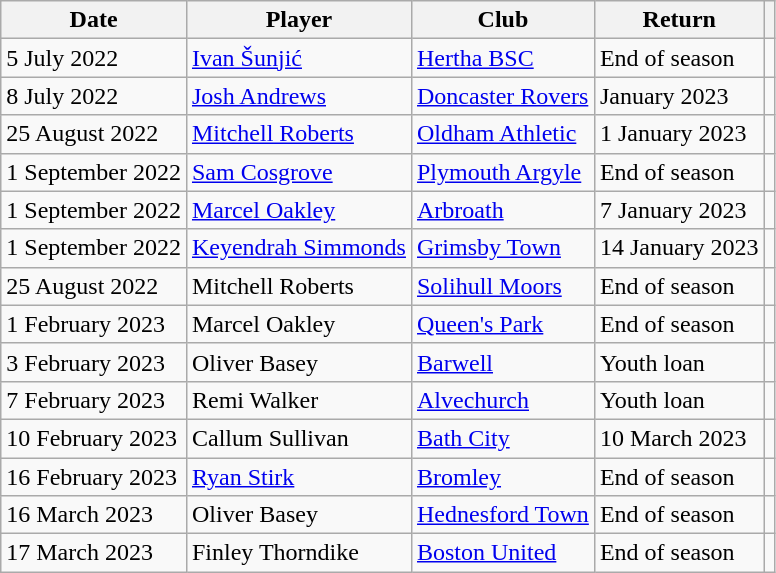<table class="wikitable">
<tr>
<th>Date</th>
<th>Player</th>
<th>Club</th>
<th>Return</th>
<th></th>
</tr>
<tr>
<td>5 July 2022</td>
<td><a href='#'>Ivan Šunjić</a></td>
<td><a href='#'>Hertha BSC</a></td>
<td>End of season</td>
<td style=text-align:center></td>
</tr>
<tr>
<td>8 July 2022</td>
<td><a href='#'>Josh Andrews</a></td>
<td><a href='#'>Doncaster Rovers</a></td>
<td>January 2023</td>
<td style=text-align:center></td>
</tr>
<tr>
<td>25 August 2022</td>
<td><a href='#'>Mitchell Roberts</a></td>
<td><a href='#'>Oldham Athletic</a></td>
<td>1 January 2023</td>
<td style=text-align:center></td>
</tr>
<tr>
<td>1 September 2022</td>
<td><a href='#'>Sam Cosgrove</a></td>
<td><a href='#'>Plymouth Argyle</a></td>
<td>End of season</td>
<td style=text-align:center></td>
</tr>
<tr>
<td>1 September 2022</td>
<td><a href='#'>Marcel Oakley</a></td>
<td><a href='#'>Arbroath</a></td>
<td>7 January 2023</td>
<td style=text-align:center></td>
</tr>
<tr>
<td>1 September 2022</td>
<td><a href='#'>Keyendrah Simmonds</a></td>
<td><a href='#'>Grimsby Town</a></td>
<td>14 January 2023</td>
<td style=text-align:center></td>
</tr>
<tr>
<td>25 August 2022</td>
<td>Mitchell Roberts</td>
<td><a href='#'>Solihull Moors</a></td>
<td>End of season</td>
<td style=text-align:center></td>
</tr>
<tr>
<td>1 February 2023</td>
<td>Marcel Oakley</td>
<td><a href='#'>Queen's Park</a></td>
<td>End of season</td>
<td style=text-align:center></td>
</tr>
<tr>
<td>3 February 2023</td>
<td>Oliver Basey</td>
<td><a href='#'>Barwell</a></td>
<td>Youth loan</td>
<td style=text-align:center></td>
</tr>
<tr>
<td>7 February 2023</td>
<td>Remi Walker</td>
<td><a href='#'>Alvechurch</a></td>
<td>Youth loan</td>
<td style=text-align:center></td>
</tr>
<tr>
<td>10 February 2023</td>
<td>Callum Sullivan</td>
<td><a href='#'>Bath City</a></td>
<td>10 March 2023</td>
<td style=text-align:center></td>
</tr>
<tr>
<td>16 February 2023</td>
<td><a href='#'>Ryan Stirk</a></td>
<td><a href='#'>Bromley</a></td>
<td>End of season</td>
<td style=text-align:center></td>
</tr>
<tr>
<td>16 March 2023</td>
<td>Oliver Basey</td>
<td><a href='#'>Hednesford Town</a></td>
<td>End of season</td>
<td style=text-align:center></td>
</tr>
<tr>
<td>17 March 2023</td>
<td>Finley Thorndike</td>
<td><a href='#'>Boston United</a></td>
<td>End of season</td>
<td style=text-align:center></td>
</tr>
</table>
